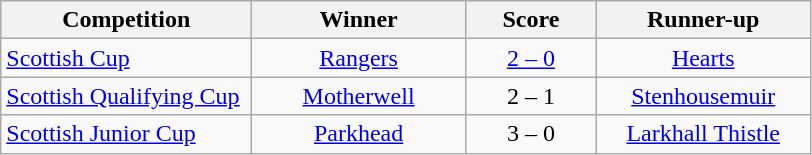<table class="wikitable" style="text-align: center;">
<tr>
<th width=160>Competition</th>
<th width=135>Winner</th>
<th width=80>Score</th>
<th width=135>Runner-up</th>
</tr>
<tr>
<td align=left><a href='#'>Scottish Cup</a></td>
<td><a href='#'>Rangers</a></td>
<td><a href='#'>2 – 0</a></td>
<td><a href='#'>Hearts</a></td>
</tr>
<tr>
<td align=left><a href='#'>Scottish Qualifying Cup</a></td>
<td><a href='#'>Motherwell</a></td>
<td>2 – 1</td>
<td><a href='#'>Stenhousemuir</a></td>
</tr>
<tr>
<td align=left><a href='#'>Scottish Junior Cup</a></td>
<td><a href='#'>Parkhead</a></td>
<td>3 – 0</td>
<td><a href='#'>Larkhall Thistle</a></td>
</tr>
</table>
